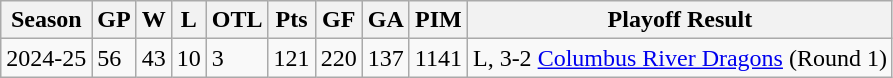<table class="wikitable">
<tr>
<th>Season</th>
<th>GP</th>
<th>W</th>
<th>L</th>
<th>OTL</th>
<th>Pts</th>
<th>GF</th>
<th>GA</th>
<th>PIM</th>
<th>Playoff Result</th>
</tr>
<tr>
<td>2024-25</td>
<td>56</td>
<td>43</td>
<td>10</td>
<td>3</td>
<td>121</td>
<td>220</td>
<td>137</td>
<td>1141</td>
<td>L, 3-2 <a href='#'>Columbus River Dragons</a> (Round 1)</td>
</tr>
</table>
